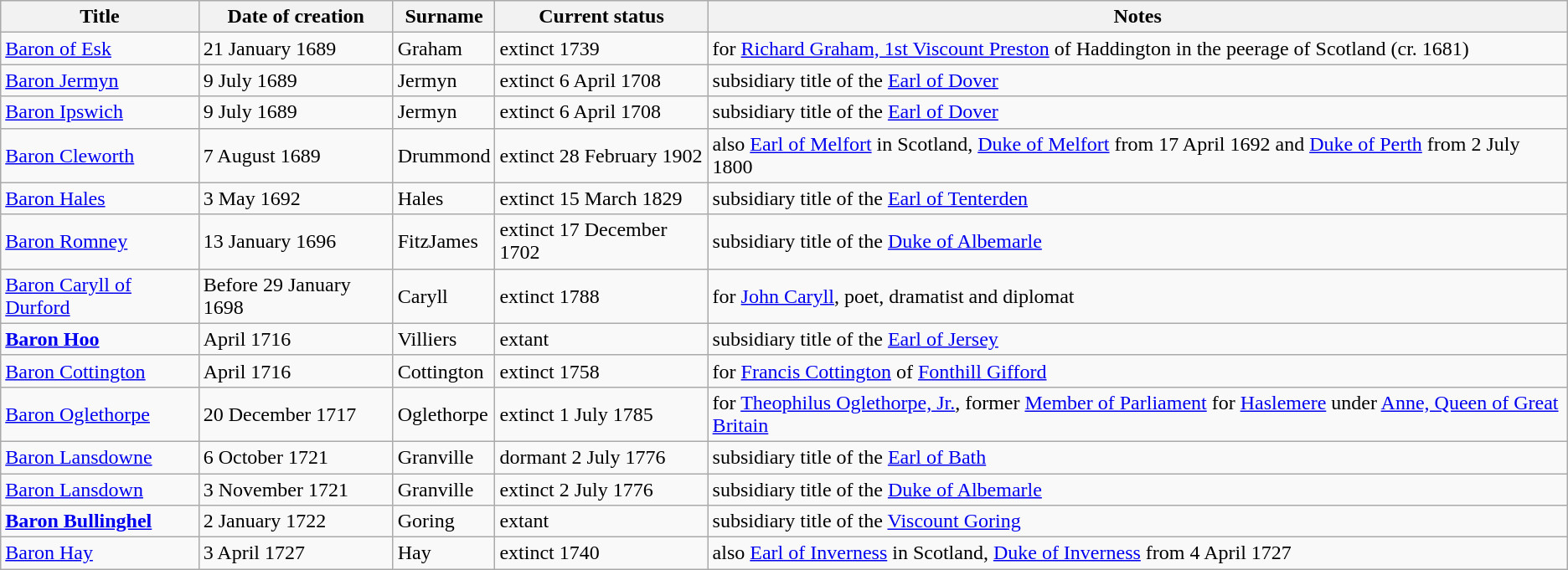<table class="wikitable sortable">
<tr>
<th>Title</th>
<th>Date of creation</th>
<th>Surname</th>
<th>Current status</th>
<th>Notes</th>
</tr>
<tr>
<td><a href='#'>Baron of Esk</a></td>
<td>21 January 1689</td>
<td>Graham</td>
<td>extinct 1739</td>
<td>for <a href='#'>Richard Graham, 1st Viscount Preston</a> of Haddington in the peerage of Scotland (cr. 1681)</td>
</tr>
<tr>
<td><a href='#'>Baron Jermyn</a></td>
<td>9 July 1689</td>
<td>Jermyn</td>
<td>extinct 6 April 1708</td>
<td>subsidiary title of the <a href='#'>Earl of Dover</a></td>
</tr>
<tr>
<td><a href='#'>Baron Ipswich</a></td>
<td>9 July 1689</td>
<td>Jermyn</td>
<td>extinct 6 April 1708</td>
<td>subsidiary title of the <a href='#'>Earl of Dover</a></td>
</tr>
<tr>
<td><a href='#'>Baron Cleworth</a></td>
<td>7 August 1689</td>
<td>Drummond</td>
<td>extinct 28 February 1902</td>
<td>also <a href='#'>Earl of Melfort</a> in Scotland, <a href='#'>Duke of Melfort</a> from 17 April 1692 and <a href='#'>Duke of Perth</a> from 2 July 1800</td>
</tr>
<tr>
<td><a href='#'>Baron Hales</a></td>
<td>3 May 1692</td>
<td>Hales</td>
<td>extinct 15 March 1829</td>
<td>subsidiary title of the <a href='#'>Earl of Tenterden</a></td>
</tr>
<tr>
<td><a href='#'>Baron Romney</a></td>
<td>13 January 1696</td>
<td>FitzJames</td>
<td>extinct 17 December 1702</td>
<td>subsidiary title of the <a href='#'>Duke of Albemarle</a></td>
</tr>
<tr>
<td><a href='#'>Baron Caryll of Durford</a></td>
<td>Before 29 January 1698</td>
<td>Caryll</td>
<td>extinct 1788</td>
<td>for <a href='#'>John Caryll</a>, poet, dramatist and diplomat</td>
</tr>
<tr>
<td><strong><a href='#'>Baron Hoo</a></strong></td>
<td>April 1716</td>
<td>Villiers</td>
<td>extant</td>
<td>subsidiary title of the <a href='#'>Earl of Jersey</a></td>
</tr>
<tr>
<td><a href='#'>Baron Cottington</a></td>
<td>April 1716</td>
<td>Cottington</td>
<td>extinct 1758</td>
<td>for <a href='#'>Francis Cottington</a> of <a href='#'>Fonthill Gifford</a></td>
</tr>
<tr>
<td><a href='#'>Baron Oglethorpe</a></td>
<td>20 December 1717</td>
<td>Oglethorpe</td>
<td>extinct 1 July 1785</td>
<td>for <a href='#'>Theophilus Oglethorpe, Jr.</a>, former <a href='#'>Member of Parliament</a> for <a href='#'>Haslemere</a> under <a href='#'>Anne, Queen of Great Britain</a></td>
</tr>
<tr>
<td><a href='#'>Baron Lansdowne</a></td>
<td>6 October 1721</td>
<td>Granville</td>
<td>dormant 2 July 1776</td>
<td>subsidiary title of the <a href='#'>Earl of Bath</a></td>
</tr>
<tr>
<td><a href='#'>Baron Lansdown</a></td>
<td>3 November 1721</td>
<td>Granville</td>
<td>extinct 2 July 1776</td>
<td>subsidiary title of the <a href='#'>Duke of Albemarle</a></td>
</tr>
<tr>
<td><strong><a href='#'>Baron Bullinghel</a></strong></td>
<td>2 January 1722</td>
<td>Goring</td>
<td>extant</td>
<td>subsidiary title of the <a href='#'>Viscount Goring</a></td>
</tr>
<tr>
<td><a href='#'>Baron Hay</a></td>
<td>3 April 1727</td>
<td>Hay</td>
<td>extinct 1740</td>
<td>also <a href='#'>Earl of Inverness</a> in Scotland, <a href='#'>Duke of Inverness</a> from 4 April 1727</td>
</tr>
</table>
